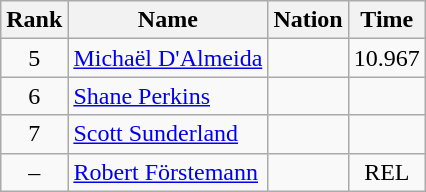<table class="wikitable sortable" style="text-align:center">
<tr>
<th>Rank</th>
<th>Name</th>
<th>Nation</th>
<th>Time</th>
</tr>
<tr>
<td>5</td>
<td align=left><a href='#'>Michaël D'Almeida</a></td>
<td align=left></td>
<td>10.967</td>
</tr>
<tr>
<td>6</td>
<td align=left><a href='#'>Shane Perkins</a></td>
<td align=left></td>
<td></td>
</tr>
<tr>
<td>7</td>
<td align=left><a href='#'>Scott Sunderland</a></td>
<td align=left></td>
<td></td>
</tr>
<tr>
<td>–</td>
<td align=left><a href='#'>Robert Förstemann</a></td>
<td align=left></td>
<td>REL</td>
</tr>
</table>
